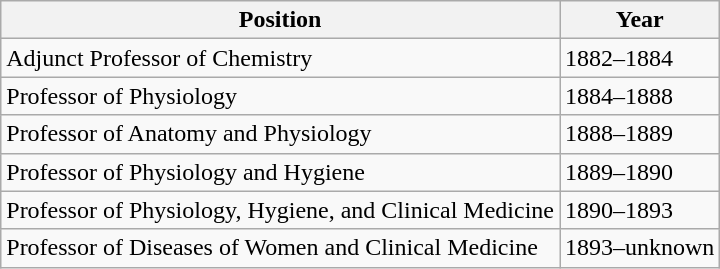<table class="wikitable">
<tr>
<th>Position</th>
<th>Year</th>
</tr>
<tr>
<td>Adjunct Professor of Chemistry</td>
<td>1882–1884</td>
</tr>
<tr>
<td>Professor of Physiology</td>
<td>1884–1888</td>
</tr>
<tr>
<td>Professor of Anatomy and Physiology</td>
<td>1888–1889</td>
</tr>
<tr>
<td>Professor of Physiology and Hygiene</td>
<td>1889–1890</td>
</tr>
<tr>
<td>Professor of Physiology, Hygiene, and Clinical Medicine</td>
<td>1890–1893</td>
</tr>
<tr>
<td>Professor of Diseases of Women and Clinical Medicine</td>
<td>1893–unknown</td>
</tr>
</table>
